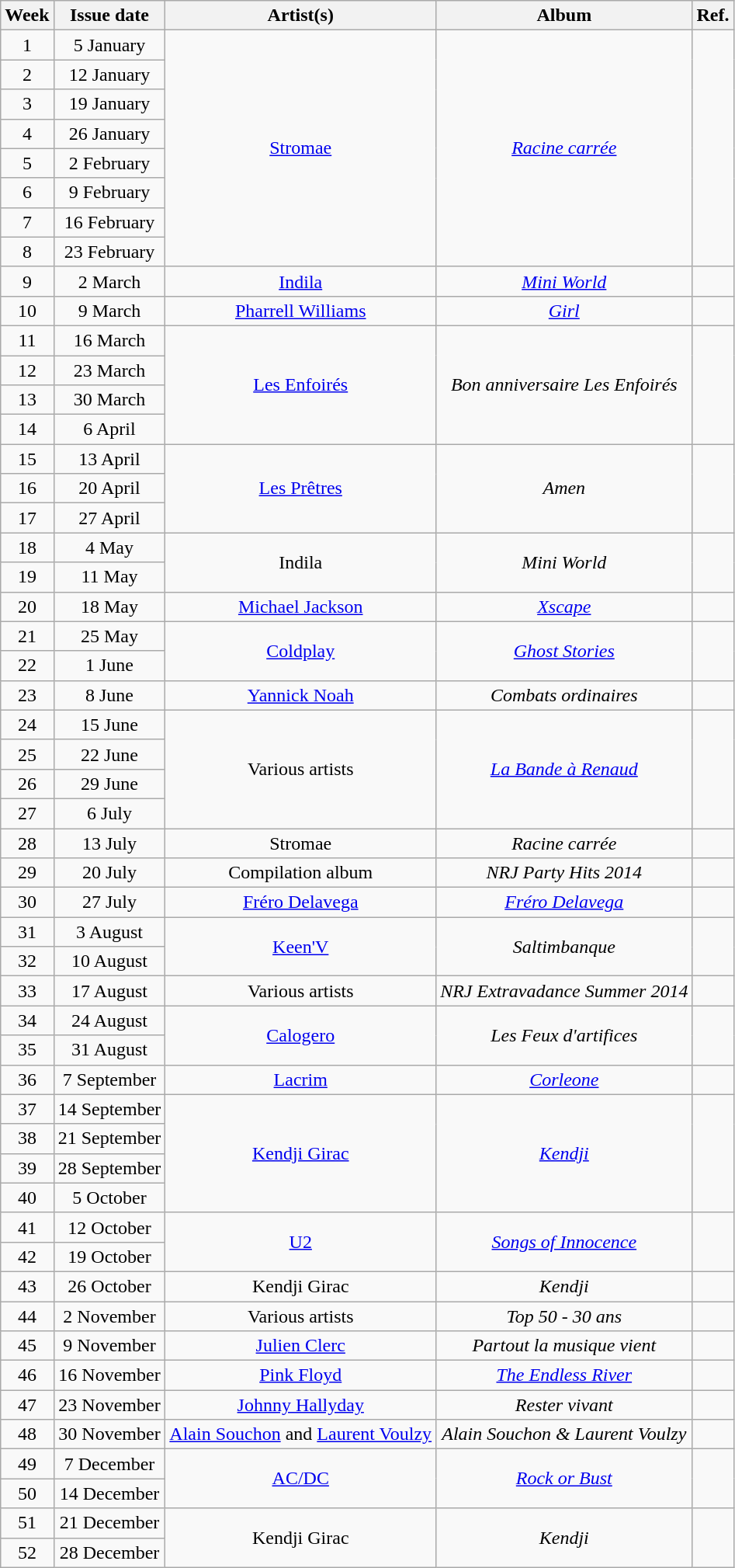<table class="wikitable" style="text-align:center;">
<tr>
<th>Week</th>
<th>Issue date</th>
<th>Artist(s)</th>
<th>Album</th>
<th>Ref.</th>
</tr>
<tr>
<td>1</td>
<td>5 January</td>
<td rowspan="8"><a href='#'>Stromae</a></td>
<td rowspan="8"><em><a href='#'>Racine carrée</a></em></td>
<td rowspan="8"></td>
</tr>
<tr>
<td>2</td>
<td>12 January</td>
</tr>
<tr>
<td>3</td>
<td>19 January</td>
</tr>
<tr>
<td>4</td>
<td>26 January</td>
</tr>
<tr>
<td>5</td>
<td>2 February</td>
</tr>
<tr>
<td>6</td>
<td>9 February</td>
</tr>
<tr>
<td>7</td>
<td>16 February</td>
</tr>
<tr>
<td>8</td>
<td>23 February</td>
</tr>
<tr>
<td>9</td>
<td>2 March</td>
<td><a href='#'>Indila</a></td>
<td><em><a href='#'>Mini World</a></em></td>
<td></td>
</tr>
<tr>
<td>10</td>
<td>9 March</td>
<td><a href='#'>Pharrell Williams</a></td>
<td><em><a href='#'>Girl</a></em></td>
<td></td>
</tr>
<tr>
<td>11</td>
<td>16 March</td>
<td rowspan="4"><a href='#'>Les Enfoirés</a></td>
<td rowspan="4"><em>Bon anniversaire Les Enfoirés</em></td>
<td rowspan="4"></td>
</tr>
<tr>
<td>12</td>
<td>23 March</td>
</tr>
<tr>
<td>13</td>
<td>30 March</td>
</tr>
<tr>
<td>14</td>
<td>6 April</td>
</tr>
<tr>
<td>15</td>
<td>13 April</td>
<td rowspan="3"><a href='#'>Les Prêtres</a></td>
<td rowspan="3"><em>Amen</em></td>
<td rowspan="3"></td>
</tr>
<tr>
<td>16</td>
<td>20 April</td>
</tr>
<tr>
<td>17</td>
<td>27 April</td>
</tr>
<tr>
<td>18</td>
<td>4 May</td>
<td rowspan="2">Indila</td>
<td rowspan="2"><em>Mini World</em></td>
<td rowspan="2"></td>
</tr>
<tr>
<td>19</td>
<td>11 May</td>
</tr>
<tr>
<td>20</td>
<td>18 May</td>
<td><a href='#'>Michael Jackson</a></td>
<td><em><a href='#'>Xscape</a></em></td>
<td></td>
</tr>
<tr>
<td>21</td>
<td>25 May</td>
<td rowspan="2"><a href='#'>Coldplay</a></td>
<td rowspan="2"><em><a href='#'>Ghost Stories</a></em></td>
<td rowspan="2"></td>
</tr>
<tr>
<td>22</td>
<td>1 June</td>
</tr>
<tr>
<td>23</td>
<td>8 June</td>
<td><a href='#'>Yannick Noah</a></td>
<td><em>Combats ordinaires</em></td>
<td></td>
</tr>
<tr>
<td>24</td>
<td>15 June</td>
<td rowspan="4">Various artists</td>
<td rowspan="4"><em><a href='#'>La Bande à Renaud</a></em></td>
<td rowspan="4"></td>
</tr>
<tr>
<td>25</td>
<td>22 June</td>
</tr>
<tr>
<td>26</td>
<td>29 June</td>
</tr>
<tr>
<td>27</td>
<td>6 July</td>
</tr>
<tr>
<td>28</td>
<td>13 July</td>
<td>Stromae</td>
<td><em>Racine carrée</em></td>
<td></td>
</tr>
<tr>
<td>29</td>
<td>20 July</td>
<td>Compilation album</td>
<td><em>NRJ Party Hits 2014</em></td>
<td></td>
</tr>
<tr>
<td>30</td>
<td>27 July</td>
<td><a href='#'>Fréro Delavega</a></td>
<td><em><a href='#'>Fréro Delavega</a></em></td>
<td></td>
</tr>
<tr>
<td>31</td>
<td>3 August</td>
<td rowspan="2"><a href='#'>Keen'V</a></td>
<td rowspan="2"><em>Saltimbanque</em></td>
<td rowspan="2"></td>
</tr>
<tr>
<td>32</td>
<td>10 August</td>
</tr>
<tr>
<td>33</td>
<td>17 August</td>
<td>Various artists</td>
<td><em>NRJ Extravadance Summer 2014</em></td>
<td></td>
</tr>
<tr>
<td>34</td>
<td>24 August</td>
<td rowspan="2"><a href='#'>Calogero</a></td>
<td rowspan="2"><em>Les Feux d'artifices</em></td>
<td rowspan="2"></td>
</tr>
<tr>
<td>35</td>
<td>31 August</td>
</tr>
<tr>
<td>36</td>
<td>7 September</td>
<td><a href='#'>Lacrim</a></td>
<td><em><a href='#'>Corleone</a></em></td>
<td></td>
</tr>
<tr>
<td>37</td>
<td>14 September</td>
<td rowspan="4"><a href='#'>Kendji Girac</a></td>
<td rowspan="4"><em><a href='#'>Kendji</a></em></td>
<td rowspan="4"></td>
</tr>
<tr>
<td>38</td>
<td>21 September</td>
</tr>
<tr>
<td>39</td>
<td>28 September</td>
</tr>
<tr>
<td>40</td>
<td>5 October</td>
</tr>
<tr>
<td>41</td>
<td>12 October</td>
<td rowspan="2"><a href='#'>U2</a></td>
<td rowspan="2"><em><a href='#'>Songs of Innocence</a></em></td>
<td rowspan="2"></td>
</tr>
<tr>
<td>42</td>
<td>19 October</td>
</tr>
<tr>
<td>43</td>
<td>26 October</td>
<td>Kendji Girac</td>
<td><em>Kendji</em></td>
<td></td>
</tr>
<tr>
<td>44</td>
<td>2 November</td>
<td>Various artists</td>
<td><em>Top 50 - 30 ans</em></td>
<td></td>
</tr>
<tr>
<td>45</td>
<td>9 November</td>
<td><a href='#'>Julien Clerc</a></td>
<td><em>Partout la musique vient</em></td>
<td></td>
</tr>
<tr>
<td>46</td>
<td>16 November</td>
<td><a href='#'>Pink Floyd</a></td>
<td><em><a href='#'>The Endless River</a></em></td>
<td></td>
</tr>
<tr>
<td>47</td>
<td>23 November</td>
<td><a href='#'>Johnny Hallyday</a></td>
<td><em>Rester vivant</em></td>
<td></td>
</tr>
<tr>
<td>48</td>
<td>30 November</td>
<td><a href='#'>Alain Souchon</a> and <a href='#'>Laurent Voulzy</a></td>
<td><em>Alain Souchon & Laurent Voulzy</em></td>
<td></td>
</tr>
<tr>
<td>49</td>
<td>7 December</td>
<td rowspan="2"><a href='#'>AC/DC</a></td>
<td rowspan="2"><em><a href='#'>Rock or Bust</a></em></td>
<td rowspan="2"></td>
</tr>
<tr>
<td>50</td>
<td>14 December</td>
</tr>
<tr>
<td>51</td>
<td>21 December</td>
<td rowspan="2">Kendji Girac</td>
<td rowspan="2"><em>Kendji</em></td>
<td rowspan="2"></td>
</tr>
<tr>
<td>52</td>
<td>28 December</td>
</tr>
</table>
